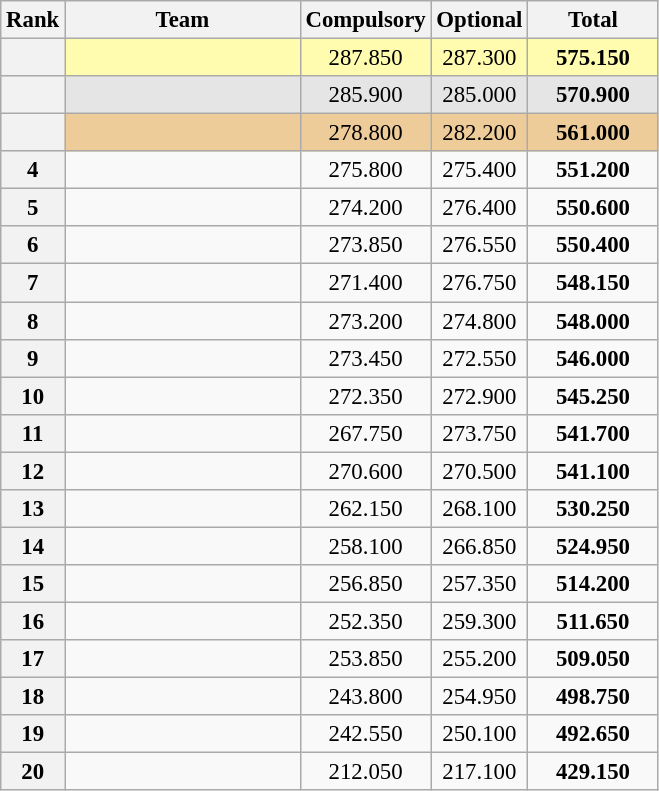<table class="wikitable sortable" style="text-align:center; font-size:95%">
<tr>
<th scope="col" style="width:25px;">Rank</th>
<th scope="col" style="width:150px;">Team</th>
<th scope="col" style="width:50px;">Compulsory</th>
<th scope="col" style="width:50px;">Optional</th>
<th scope="col" style="width:80px;">Total</th>
</tr>
<tr style="background:#fffcaf;">
<th scope=row style="text-align:center"></th>
<td style="text-align:left;"><strong></strong></td>
<td>287.850</td>
<td>287.300</td>
<td><strong>575.150</strong></td>
</tr>
<tr style="background:#e5e5e5;">
<th scope=row style="text-align:center"></th>
<td style="text-align:left;"><strong></strong></td>
<td>285.900</td>
<td>285.000</td>
<td><strong>570.900</strong></td>
</tr>
<tr style="background:#ec9;">
<th scope=row style="text-align:center"></th>
<td style="text-align:left;"><strong></strong></td>
<td>278.800</td>
<td>282.200</td>
<td><strong>561.000</strong></td>
</tr>
<tr>
<th scope=row style="text-align:center">4</th>
<td style="text-align:left;"></td>
<td>275.800</td>
<td>275.400</td>
<td><strong>551.200</strong></td>
</tr>
<tr>
<th scope=row style="text-align:center">5</th>
<td style="text-align:left;"></td>
<td>274.200</td>
<td>276.400</td>
<td><strong>550.600</strong></td>
</tr>
<tr>
<th scope=row style="text-align:center">6</th>
<td style="text-align:left;"></td>
<td>273.850</td>
<td>276.550</td>
<td><strong>550.400</strong></td>
</tr>
<tr>
<th scope=row style="text-align:center">7</th>
<td style="text-align:left;"></td>
<td>271.400</td>
<td>276.750</td>
<td><strong>548.150</strong></td>
</tr>
<tr>
<th scope=row style="text-align:center">8</th>
<td style="text-align:left;"></td>
<td>273.200</td>
<td>274.800</td>
<td><strong>548.000</strong></td>
</tr>
<tr>
<th scope=row style="text-align:center">9</th>
<td style="text-align:left;"></td>
<td>273.450</td>
<td>272.550</td>
<td><strong>546.000</strong></td>
</tr>
<tr>
<th scope=row style="text-align:center">10</th>
<td style="text-align:left;"></td>
<td>272.350</td>
<td>272.900</td>
<td><strong>545.250</strong></td>
</tr>
<tr>
<th scope=row style="text-align:center">11</th>
<td style="text-align:left;"></td>
<td>267.750</td>
<td>273.750</td>
<td><strong>541.700</strong></td>
</tr>
<tr>
<th scope=row style="text-align:center">12</th>
<td style="text-align:left;"></td>
<td>270.600</td>
<td>270.500</td>
<td><strong>541.100</strong></td>
</tr>
<tr>
<th scope=row style="text-align:center">13</th>
<td style="text-align:left;"></td>
<td>262.150</td>
<td>268.100</td>
<td><strong>530.250</strong></td>
</tr>
<tr>
<th scope=row style="text-align:center">14</th>
<td style="text-align:left;"></td>
<td>258.100</td>
<td>266.850</td>
<td><strong>524.950</strong></td>
</tr>
<tr>
<th scope=row style="text-align:center">15</th>
<td style="text-align:left;"></td>
<td>256.850</td>
<td>257.350</td>
<td><strong>514.200</strong></td>
</tr>
<tr>
<th scope=row style="text-align:center">16</th>
<td style="text-align:left;"></td>
<td>252.350</td>
<td>259.300</td>
<td><strong>511.650</strong></td>
</tr>
<tr>
<th scope=row style="text-align:center">17</th>
<td style="text-align:left;"></td>
<td>253.850</td>
<td>255.200</td>
<td><strong>509.050</strong></td>
</tr>
<tr>
<th scope=row style="text-align:center">18</th>
<td style="text-align:left;"></td>
<td>243.800</td>
<td>254.950</td>
<td><strong>498.750</strong></td>
</tr>
<tr>
<th scope=row style="text-align:center">19</th>
<td style="text-align:left;"></td>
<td>242.550</td>
<td>250.100</td>
<td><strong>492.650</strong></td>
</tr>
<tr>
<th scope=row style="text-align:center">20</th>
<td style="text-align:left;"></td>
<td>212.050</td>
<td>217.100</td>
<td><strong>429.150</strong></td>
</tr>
</table>
